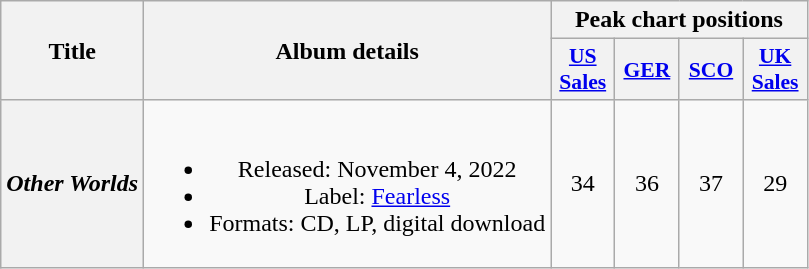<table class="wikitable plainrowheaders" style="text-align:center">
<tr>
<th rowspan="2">Title</th>
<th rowspan="2">Album details</th>
<th colspan="4">Peak chart positions</th>
</tr>
<tr>
<th scope="col" style="width:2.5em;font-size:90%;"><a href='#'>US Sales</a><br></th>
<th scope="col" style="width:2.5em;font-size:90%;"><a href='#'>GER</a><br></th>
<th scope="col" style="width:2.5em;font-size:90%;"><a href='#'>SCO</a><br></th>
<th scope="col" style="width:2.5em;font-size:90%;"><a href='#'>UK Sales</a><br></th>
</tr>
<tr>
<th scope="row"><em>Other Worlds</em></th>
<td><br><ul><li>Released: November 4, 2022</li><li>Label: <a href='#'>Fearless</a></li><li>Formats: CD, LP, digital download</li></ul></td>
<td>34</td>
<td>36</td>
<td>37</td>
<td>29</td>
</tr>
</table>
